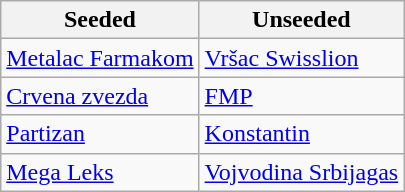<table class="wikitable">
<tr>
<th>Seeded</th>
<th>Unseeded</th>
</tr>
<tr>
<td><a href='#'>Metalac Farmakom</a></td>
<td><a href='#'>Vršac Swisslion</a></td>
</tr>
<tr>
<td><a href='#'>Crvena zvezda</a></td>
<td><a href='#'>FMP</a></td>
</tr>
<tr>
<td><a href='#'>Partizan</a></td>
<td><a href='#'>Konstantin</a></td>
</tr>
<tr>
<td><a href='#'>Mega Leks</a></td>
<td><a href='#'>Vojvodina Srbijagas</a></td>
</tr>
</table>
